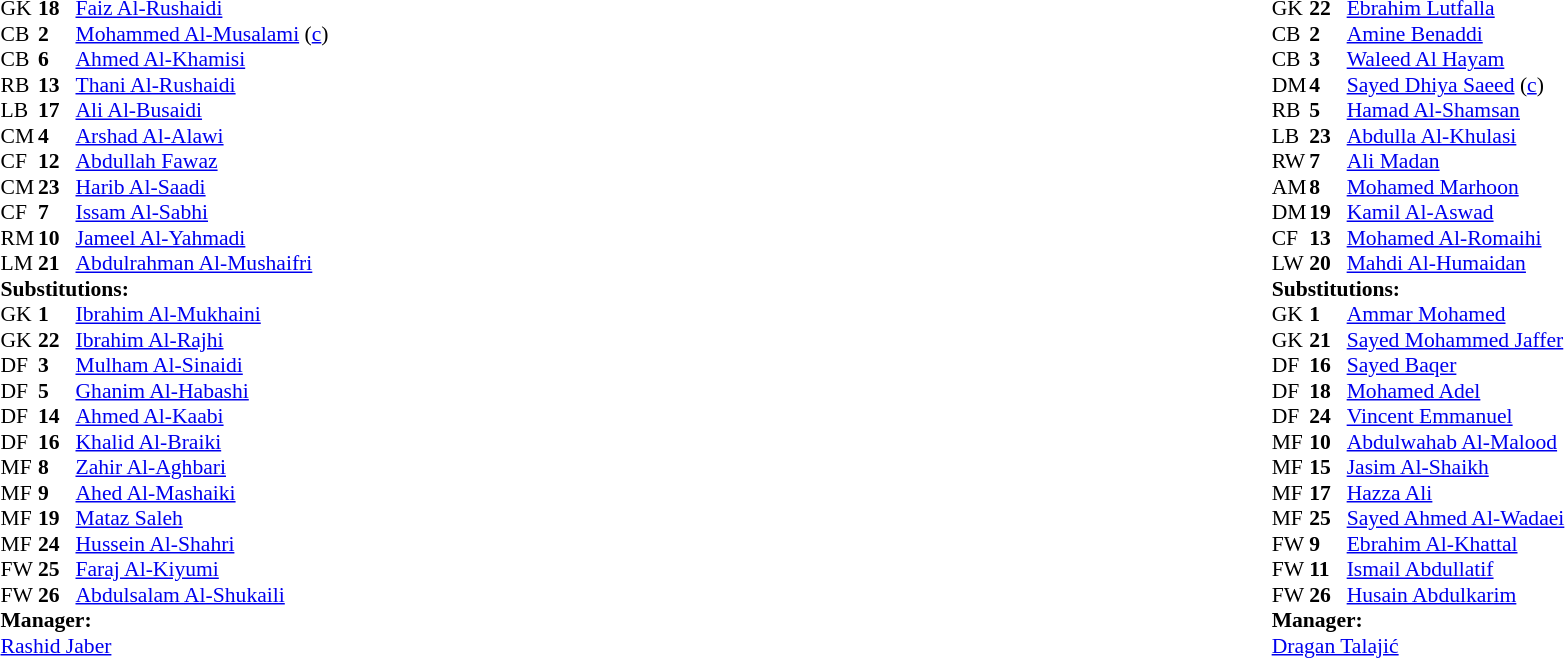<table width="100%">
<tr>
<td valign="top" width="40%"><br><table style="font-size:90%" cellspacing="0" cellpadding="0">
<tr>
<th width=25></th>
<th width=25></th>
</tr>
<tr>
<td>GK</td>
<td><strong>18</strong></td>
<td><a href='#'>Faiz Al-Rushaidi</a></td>
<td></td>
<td></td>
</tr>
<tr>
<td>CB</td>
<td><strong>2</strong></td>
<td><a href='#'>Mohammed Al-Musalami</a> (<a href='#'>c</a>)</td>
</tr>
<tr>
<td>CB</td>
<td><strong>6</strong></td>
<td><a href='#'>Ahmed Al-Khamisi</a></td>
<td></td>
<td></td>
</tr>
<tr>
<td>RB</td>
<td><strong>13</strong></td>
<td><a href='#'>Thani Al-Rushaidi</a></td>
</tr>
<tr>
<td>LB</td>
<td><strong>17</strong></td>
<td><a href='#'>Ali Al-Busaidi</a></td>
</tr>
<tr>
<td>CM</td>
<td><strong>4</strong></td>
<td><a href='#'>Arshad Al-Alawi</a></td>
<td></td>
</tr>
<tr>
<td>CF</td>
<td><strong>12</strong></td>
<td><a href='#'>Abdullah Fawaz</a></td>
<td></td>
<td></td>
</tr>
<tr>
<td>CM</td>
<td><strong>23</strong></td>
<td><a href='#'>Harib Al-Saadi</a></td>
</tr>
<tr>
<td>CF</td>
<td><strong>7</strong></td>
<td><a href='#'>Issam Al-Sabhi</a></td>
<td></td>
</tr>
<tr>
<td>RM</td>
<td><strong>10</strong></td>
<td><a href='#'>Jameel Al-Yahmadi</a></td>
</tr>
<tr>
<td>LM</td>
<td><strong>21</strong></td>
<td><a href='#'>Abdulrahman Al-Mushaifri</a></td>
</tr>
<tr>
<td colspan=3><strong>Substitutions:</strong></td>
</tr>
<tr>
<td>GK</td>
<td><strong>1</strong></td>
<td><a href='#'>Ibrahim Al-Mukhaini</a></td>
</tr>
<tr>
<td>GK</td>
<td><strong>22</strong></td>
<td><a href='#'>Ibrahim Al-Rajhi</a></td>
<td></td>
<td></td>
</tr>
<tr>
<td>DF</td>
<td><strong>3</strong></td>
<td><a href='#'>Mulham Al-Sinaidi</a></td>
<td></td>
<td></td>
</tr>
<tr>
<td>DF</td>
<td><strong>5</strong></td>
<td><a href='#'>Ghanim Al-Habashi</a></td>
</tr>
<tr>
<td>DF</td>
<td><strong>14</strong></td>
<td><a href='#'>Ahmed Al-Kaabi</a></td>
</tr>
<tr>
<td>DF</td>
<td><strong>16</strong></td>
<td><a href='#'>Khalid Al-Braiki</a></td>
</tr>
<tr>
<td>MF</td>
<td><strong>8</strong></td>
<td><a href='#'>Zahir Al-Aghbari</a></td>
<td></td>
<td></td>
</tr>
<tr>
<td>MF</td>
<td><strong>9</strong></td>
<td><a href='#'>Ahed Al-Mashaiki</a></td>
</tr>
<tr>
<td>MF</td>
<td><strong>19</strong></td>
<td><a href='#'>Mataz Saleh</a></td>
</tr>
<tr>
<td>MF</td>
<td><strong>24</strong></td>
<td><a href='#'>Hussein Al-Shahri</a></td>
</tr>
<tr>
<td>FW</td>
<td><strong>25</strong></td>
<td><a href='#'>Faraj Al-Kiyumi</a></td>
</tr>
<tr>
<td>FW</td>
<td><strong>26</strong></td>
<td><a href='#'>Abdulsalam Al-Shukaili</a></td>
<td></td>
<td></td>
</tr>
<tr>
<td colspan=3><strong>Manager:</strong></td>
</tr>
<tr>
<td colspan=3><a href='#'>Rashid Jaber</a></td>
</tr>
</table>
</td>
<td valign="top"></td>
<td valign="top" width="50%"><br><table style="font-size:90%; margin:auto" cellspacing="0" cellpadding="0">
<tr>
<th width=25></th>
<th width=25></th>
</tr>
<tr>
<td>GK</td>
<td><strong>22</strong></td>
<td><a href='#'>Ebrahim Lutfalla</a></td>
</tr>
<tr>
<td>CB</td>
<td><strong>2</strong></td>
<td><a href='#'>Amine Benaddi</a></td>
<td></td>
</tr>
<tr>
<td>CB</td>
<td><strong>3</strong></td>
<td><a href='#'>Waleed Al Hayam</a></td>
</tr>
<tr>
<td>DM</td>
<td><strong>4</strong></td>
<td><a href='#'>Sayed Dhiya Saeed</a> (<a href='#'>c</a>)</td>
</tr>
<tr>
<td>RB</td>
<td><strong>5</strong></td>
<td><a href='#'>Hamad Al-Shamsan</a></td>
</tr>
<tr>
<td>LB</td>
<td><strong>23</strong></td>
<td><a href='#'>Abdulla Al-Khulasi</a></td>
</tr>
<tr>
<td>RW</td>
<td><strong>7</strong></td>
<td><a href='#'>Ali Madan</a></td>
</tr>
<tr>
<td>AM</td>
<td><strong>8</strong></td>
<td><a href='#'>Mohamed Marhoon</a></td>
</tr>
<tr>
<td>DM</td>
<td><strong>19</strong></td>
<td><a href='#'>Kamil Al-Aswad</a></td>
</tr>
<tr>
<td>CF</td>
<td><strong>13</strong></td>
<td><a href='#'>Mohamed Al-Romaihi</a></td>
<td></td>
<td></td>
</tr>
<tr>
<td>LW</td>
<td><strong>20</strong></td>
<td><a href='#'>Mahdi Al-Humaidan</a></td>
<td></td>
</tr>
<tr>
<td colspan=3><strong>Substitutions:</strong></td>
</tr>
<tr>
<td>GK</td>
<td><strong>1</strong></td>
<td><a href='#'>Ammar Mohamed</a></td>
</tr>
<tr>
<td>GK</td>
<td><strong>21</strong></td>
<td><a href='#'>Sayed Mohammed Jaffer</a></td>
</tr>
<tr>
<td>DF</td>
<td><strong>16</strong></td>
<td><a href='#'>Sayed Baqer</a></td>
</tr>
<tr>
<td>DF</td>
<td><strong>18</strong></td>
<td><a href='#'>Mohamed Adel</a></td>
</tr>
<tr>
<td>DF</td>
<td><strong>24</strong></td>
<td><a href='#'>Vincent Emmanuel</a></td>
</tr>
<tr>
<td>MF</td>
<td><strong>10</strong></td>
<td><a href='#'>Abdulwahab Al-Malood</a></td>
</tr>
<tr>
<td>MF</td>
<td><strong>15</strong></td>
<td><a href='#'>Jasim Al-Shaikh</a></td>
</tr>
<tr>
<td>MF</td>
<td><strong>17</strong></td>
<td><a href='#'>Hazza Ali</a></td>
</tr>
<tr>
<td>MF</td>
<td><strong>25</strong></td>
<td><a href='#'>Sayed Ahmed Al-Wadaei</a></td>
</tr>
<tr>
<td>FW</td>
<td><strong>9</strong></td>
<td><a href='#'>Ebrahim Al-Khattal</a></td>
</tr>
<tr>
<td>FW</td>
<td><strong>11</strong></td>
<td><a href='#'>Ismail Abdullatif</a></td>
<td></td>
<td></td>
</tr>
<tr>
<td>FW</td>
<td><strong>26</strong></td>
<td><a href='#'>Husain Abdulkarim</a></td>
</tr>
<tr>
<td colspan="3"><strong>Manager:</strong></td>
</tr>
<tr>
<td colspan="3"> <a href='#'>Dragan Talajić</a></td>
</tr>
</table>
</td>
</tr>
</table>
